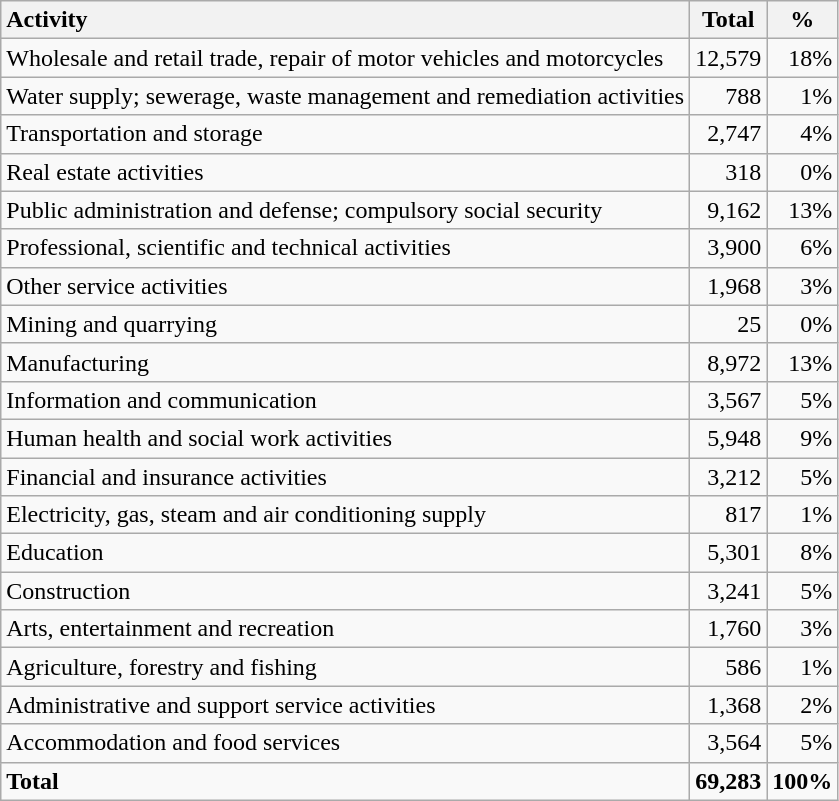<table class="wikitable sortable" style="text-align:right; vertical-align:bottom; font-size:100%;">
<tr style="font-weight:bold; text-align:center;">
<th style="text-align:left;">Activity</th>
<th>Total</th>
<th>%</th>
</tr>
<tr>
<td style="text-align:left;">Wholesale and retail trade, repair of motor vehicles and motorcycles</td>
<td>12,579</td>
<td>18%</td>
</tr>
<tr>
<td style="text-align:left;">Water supply; sewerage, waste management and remediation activities</td>
<td>788</td>
<td>1%</td>
</tr>
<tr>
<td style="text-align:left;">Transportation and storage</td>
<td>2,747</td>
<td>4%</td>
</tr>
<tr>
<td style="text-align:left;">Real estate activities</td>
<td>318</td>
<td>0%</td>
</tr>
<tr>
<td style="text-align:left;">Public administration and defense; compulsory social security</td>
<td>9,162</td>
<td>13%</td>
</tr>
<tr>
<td style="text-align:left;">Professional, scientific and technical activities</td>
<td>3,900</td>
<td>6%</td>
</tr>
<tr>
<td style="text-align:left;">Other service activities</td>
<td>1,968</td>
<td>3%</td>
</tr>
<tr>
<td style="text-align:left;">Mining and quarrying</td>
<td>25</td>
<td>0%</td>
</tr>
<tr>
<td style="text-align:left;">Manufacturing</td>
<td>8,972</td>
<td>13%</td>
</tr>
<tr>
<td style="text-align:left;">Information and communication</td>
<td>3,567</td>
<td>5%</td>
</tr>
<tr>
<td style="text-align:left;">Human health and social work activities</td>
<td>5,948</td>
<td>9%</td>
</tr>
<tr>
<td style="text-align:left;">Financial and insurance activities</td>
<td>3,212</td>
<td>5%</td>
</tr>
<tr>
<td style="text-align:left;">Electricity, gas, steam and air conditioning supply</td>
<td>817</td>
<td>1%</td>
</tr>
<tr>
<td style="text-align:left;">Education</td>
<td>5,301</td>
<td>8%</td>
</tr>
<tr>
<td style="text-align:left;">Construction</td>
<td>3,241</td>
<td>5%</td>
</tr>
<tr>
<td style="text-align:left;">Arts, entertainment and recreation</td>
<td>1,760</td>
<td>3%</td>
</tr>
<tr>
<td style="text-align:left;">Agriculture, forestry and fishing</td>
<td>586</td>
<td>1%</td>
</tr>
<tr>
<td style="text-align:left;">Administrative and support service activities</td>
<td>1,368</td>
<td>2%</td>
</tr>
<tr>
<td style="text-align:left;">Accommodation and food services</td>
<td>3,564</td>
<td>5%</td>
</tr>
<tr class="sortbottom">
<td style="text-align:left;"><strong>Total</strong></td>
<td><strong>69,283</strong></td>
<td><strong>100%</strong></td>
</tr>
</table>
